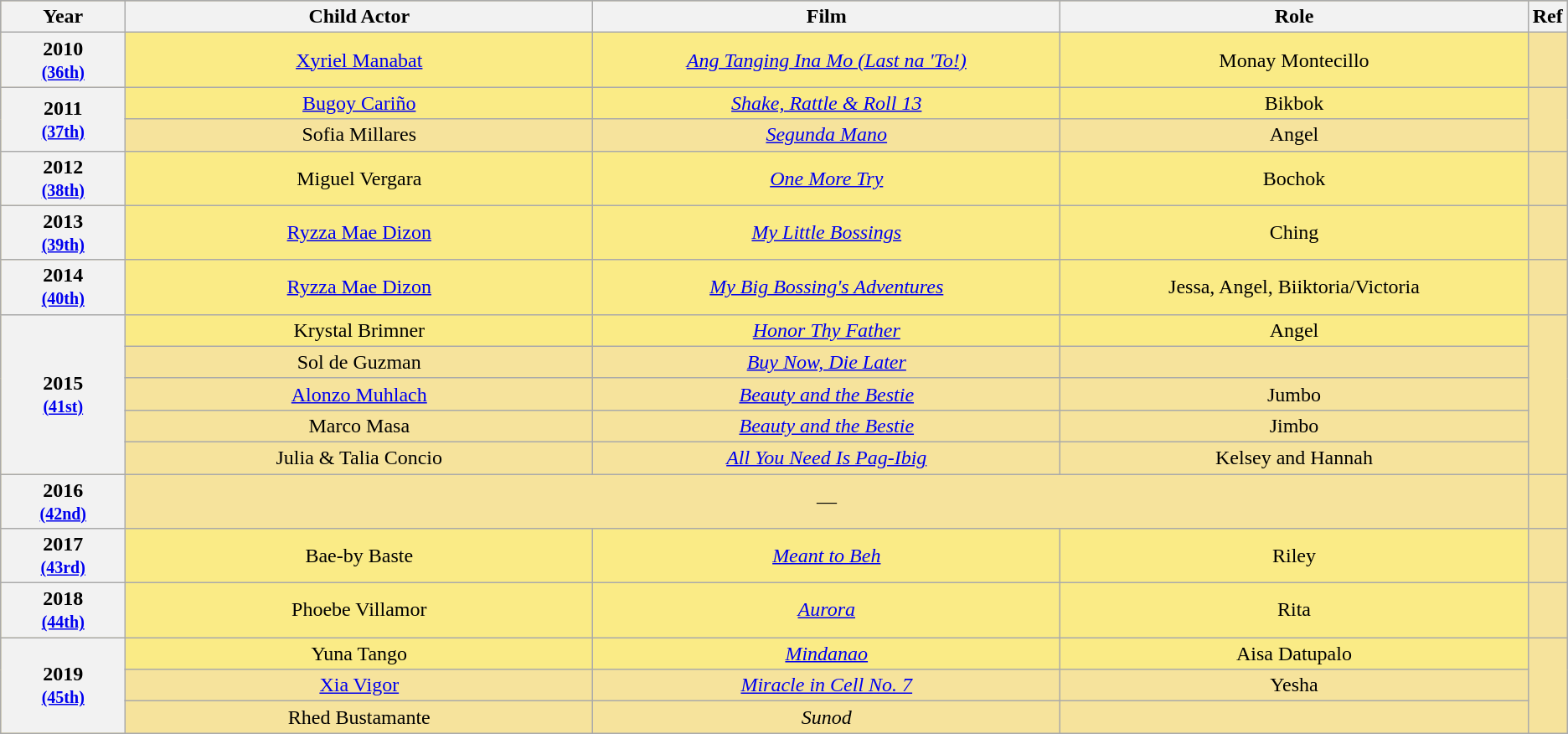<table class="wikitable" rowspan=2 style="text-align: center; background: #f6e39c">
<tr style="background:#bebebe;">
<th scope="col" style="width:8%;">Year</th>
<th scope="col" style="width:30%;">Child Actor</th>
<th scope="col" style="width:30%;">Film</th>
<th scope="col" style="width:30%;">Role</th>
<th scope="col" style="width:2%;">Ref</th>
</tr>
<tr>
<th scope="row" style="text-align:center">2010 <br><small><a href='#'>(36th)</a> </small></th>
<td style="background:#FAEB86"><a href='#'>Xyriel Manabat</a></td>
<td style="background:#FAEB86"><em><a href='#'>Ang Tanging Ina Mo (Last na 'To!)</a></em></td>
<td style="background:#FAEB86">Monay Montecillo</td>
<td></td>
</tr>
<tr>
<th scope="row" style="text-align:center" rowspan=2>2011 <br><small><a href='#'>(37th)</a> </small></th>
<td style="background:#FAEB86"><a href='#'>Bugoy Cariño</a></td>
<td style="background:#FAEB86"><em><a href='#'>Shake, Rattle & Roll 13</a></em></td>
<td style="background:#FAEB86">Bikbok</td>
<td rowspan=2></td>
</tr>
<tr>
<td>Sofia Millares</td>
<td><em><a href='#'>Segunda Mano</a></em></td>
<td>Angel</td>
</tr>
<tr>
<th scope="row" style="text-align:center">2012 <br><small><a href='#'>(38th)</a> </small></th>
<td style="background:#FAEB86">Miguel Vergara</td>
<td style="background:#FAEB86"><em><a href='#'>One More Try</a></em></td>
<td style="background:#FAEB86">Bochok</td>
<td></td>
</tr>
<tr>
<th scope="row" style="text-align:center">2013 <br><small><a href='#'>(39th)</a> </small></th>
<td style="background:#FAEB86"><a href='#'>Ryzza Mae Dizon</a></td>
<td style="background:#FAEB86"><em><a href='#'>My Little Bossings</a></em></td>
<td style="background:#FAEB86">Ching</td>
<td></td>
</tr>
<tr>
<th scope="row" style="text-align:center">2014 <br><small><a href='#'>(40th)</a> </small></th>
<td style="background:#FAEB86"><a href='#'>Ryzza Mae Dizon</a></td>
<td style="background:#FAEB86"><em><a href='#'>My Big Bossing's Adventures</a></em></td>
<td style="background:#FAEB86">Jessa, Angel, Biiktoria/Victoria</td>
<td></td>
</tr>
<tr>
<th scope="row" style="text-align:center" rowspan=5>2015 <br><small><a href='#'>(41st)</a> </small></th>
<td style="background:#FAEB86">Krystal Brimner</td>
<td style="background:#FAEB86"><em><a href='#'>Honor Thy Father</a></em></td>
<td style="background:#FAEB86">Angel</td>
<td rowspan=5></td>
</tr>
<tr>
<td>Sol de Guzman</td>
<td><em><a href='#'>Buy Now, Die Later</a></em></td>
</tr>
<tr>
<td><a href='#'>Alonzo Muhlach</a></td>
<td><em><a href='#'>Beauty and the Bestie</a></em></td>
<td>Jumbo</td>
</tr>
<tr>
<td>Marco Masa</td>
<td><em><a href='#'>Beauty and the Bestie</a></em></td>
<td>Jimbo</td>
</tr>
<tr>
<td>Julia & Talia Concio</td>
<td><em><a href='#'>All You Need Is Pag-Ibig</a></em></td>
<td>Kelsey and Hannah</td>
</tr>
<tr>
<th scope="row" style="text-align:center">2016 <br><small><a href='#'>(42nd)</a> </small></th>
<td colspan=3>—</td>
<td></td>
</tr>
<tr>
<th scope="row" style="text-align:center">2017 <br><small><a href='#'>(43rd)</a> </small></th>
<td style="background:#FAEB86">Bae-by Baste</td>
<td style="background:#FAEB86"><em><a href='#'>Meant to Beh</a></em></td>
<td style="background:#FAEB86">Riley</td>
<td></td>
</tr>
<tr>
<th scope="row" style="text-align:center">2018 <br><small><a href='#'>(44th)</a> </small></th>
<td style="background:#FAEB86">Phoebe Villamor</td>
<td style="background:#FAEB86"><em><a href='#'> Aurora</a></em></td>
<td style="background:#FAEB86">Rita</td>
<td></td>
</tr>
<tr>
<th scope="row" style="text-align:center" rowspan=3>2019 <br><small><a href='#'>(45th)</a> </small></th>
<td style="background:#FAEB86">Yuna Tango</td>
<td style="background:#FAEB86"><em><a href='#'>Mindanao</a></em></td>
<td style="background:#FAEB86">Aisa Datupalo</td>
<td rowspan=3></td>
</tr>
<tr>
<td><a href='#'>Xia Vigor</a></td>
<td><em><a href='#'>Miracle in Cell No. 7</a></em></td>
<td>Yesha</td>
</tr>
<tr>
<td>Rhed Bustamante</td>
<td><em>Sunod</em></td>
<td></td>
</tr>
</table>
